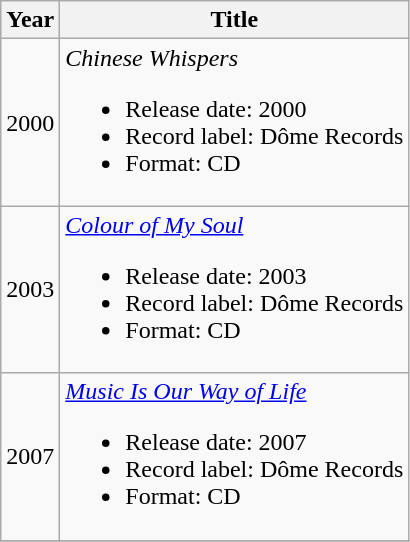<table class="wikitable" style="text-align:center;">
<tr>
<th>Year</th>
<th>Title</th>
</tr>
<tr>
<td style="text-align:center;" rowspan="1">2000</td>
<td align="left"><em>Chinese Whispers</em><br><ul><li>Release date: 2000</li><li>Record label: Dôme Records</li><li>Format: CD</li></ul></td>
</tr>
<tr>
<td style="text-align:center;" rowspan="1">2003</td>
<td align="left"><em><a href='#'>Colour of My Soul</a></em><br><ul><li>Release date: 2003</li><li>Record label: Dôme Records</li><li>Format: CD</li></ul></td>
</tr>
<tr>
<td style="text-align:center;" rowspan="1">2007</td>
<td align="left"><em><a href='#'>Music Is Our Way of Life</a></em><br><ul><li>Release date: 2007</li><li>Record label: Dôme Records</li><li>Format: CD</li></ul></td>
</tr>
<tr>
</tr>
</table>
